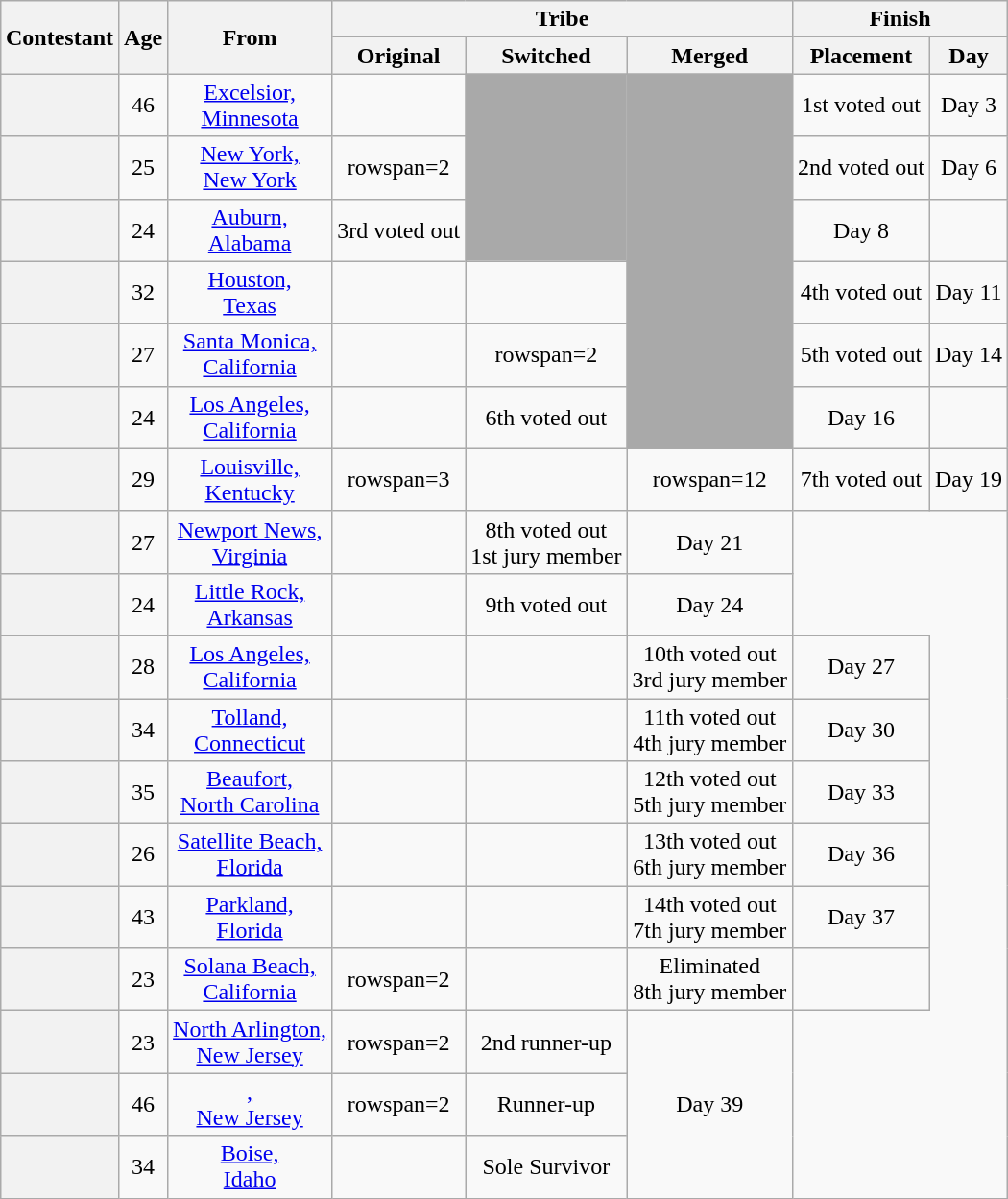<table class="wikitable sortable" style="margin:auto; text-align:center">
<tr>
<th rowspan="2" scope="col">Contestant</th>
<th rowspan="2" scope="col">Age</th>
<th rowspan="2" scope="col" class=unsortable>From</th>
<th colspan="3" scope="colgroup">Tribe</th>
<th colspan="2" scope="colgroup">Finish</th>
</tr>
<tr>
<th scope="col">Original</th>
<th scope="col">Switched</th>
<th scope="col" class=unsortable>Merged</th>
<th scope="col" class=unsortable>Placement</th>
<th scope="col" class=unsortable>Day</th>
</tr>
<tr>
<th scope="row" style=text-align:left></th>
<td>46</td>
<td><a href='#'>Excelsior,<br>Minnesota</a></td>
<td></td>
<td style="background:darkgrey;" rowspan="3"></td>
<td style="background:darkgrey;" rowspan="6"></td>
<td>1st voted out</td>
<td>Day 3</td>
</tr>
<tr>
<th scope="row" style=text-align:left></th>
<td>25</td>
<td><a href='#'>New York,<br> New York</a></td>
<td>rowspan=2 </td>
<td>2nd voted out</td>
<td>Day 6</td>
</tr>
<tr>
<th scope="row" style=text-align:left></th>
<td>24</td>
<td><a href='#'>Auburn,<br>Alabama</a></td>
<td>3rd voted out</td>
<td>Day 8</td>
</tr>
<tr>
<th scope="row" style=text-align:left></th>
<td>32</td>
<td><a href='#'>Houston,<br>Texas</a></td>
<td></td>
<td></td>
<td>4th voted out</td>
<td>Day 11</td>
</tr>
<tr>
<th scope="row" style=text-align:left></th>
<td>27</td>
<td><a href='#'>Santa Monica,<br>California</a></td>
<td></td>
<td>rowspan=2 </td>
<td>5th voted out</td>
<td>Day 14</td>
</tr>
<tr>
<th scope="row" style=text-align:left></th>
<td>24</td>
<td><a href='#'>Los Angeles,<br>California</a></td>
<td></td>
<td>6th voted out</td>
<td>Day 16</td>
</tr>
<tr>
<th scope="row" style=text-align:left></th>
<td>29</td>
<td><a href='#'>Louisville,<br>Kentucky</a></td>
<td>rowspan=3 </td>
<td></td>
<td>rowspan=12 </td>
<td>7th voted out</td>
<td>Day 19</td>
</tr>
<tr>
<th scope="row" style=text-align:left></th>
<td>27</td>
<td><a href='#'>Newport News,<br>Virginia</a></td>
<td></td>
<td>8th voted out<br>1st jury member</td>
<td>Day 21</td>
</tr>
<tr>
<th scope="row" style=text-align:left></th>
<td>24</td>
<td><a href='#'>Little Rock,<br>Arkansas</a></td>
<td></td>
<td>9th voted out<br></td>
<td>Day 24</td>
</tr>
<tr>
<th scope="row" style=text-align:left></th>
<td>28</td>
<td><a href='#'>Los Angeles,<br>California</a></td>
<td></td>
<td></td>
<td>10th voted out<br>3rd jury member</td>
<td>Day 27</td>
</tr>
<tr>
<th scope="row" style=text-align:left></th>
<td>34</td>
<td><a href='#'>Tolland,<br>Connecticut</a></td>
<td></td>
<td></td>
<td>11th voted out<br>4th jury member</td>
<td>Day 30</td>
</tr>
<tr>
<th scope="row" style=text-align:left></th>
<td>35</td>
<td><a href='#'>Beaufort,<br>North Carolina</a></td>
<td></td>
<td></td>
<td>12th voted out<br>5th jury member</td>
<td>Day 33</td>
</tr>
<tr>
<th scope="row" style=text-align:left></th>
<td>26</td>
<td><a href='#'>Satellite Beach,<br>Florida</a></td>
<td></td>
<td></td>
<td>13th voted out<br>6th jury member</td>
<td>Day 36</td>
</tr>
<tr>
<th scope="row" style=text-align:left></th>
<td>43</td>
<td><a href='#'>Parkland,<br>Florida</a></td>
<td></td>
<td></td>
<td>14th voted out<br>7th jury member</td>
<td>Day 37</td>
</tr>
<tr>
<th scope="row" style=text-align:left></th>
<td>23</td>
<td><a href='#'>Solana Beach,<br>California</a></td>
<td>rowspan=2 </td>
<td></td>
<td>Eliminated<br>8th jury member</td>
<td></td>
</tr>
<tr>
<th scope="row" style=text-align:left></th>
<td>23</td>
<td><a href='#'>North Arlington,<br>New Jersey</a></td>
<td>rowspan=2 </td>
<td>2nd runner-up</td>
<td rowspan="3">Day 39</td>
</tr>
<tr>
<th scope="row" style=text-align:left></th>
<td>46</td>
<td><a href='#'>,<br> New Jersey</a></td>
<td>rowspan=2 </td>
<td>Runner-up</td>
</tr>
<tr>
<th scope="row" style=text-align:left></th>
<td>34</td>
<td><a href='#'>Boise,<br>Idaho</a></td>
<td></td>
<td>Sole Survivor</td>
</tr>
</table>
